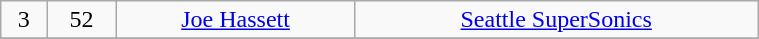<table class="wikitable" width="40%">
<tr align="center" bgcolor="">
<td>3</td>
<td>52</td>
<td><a href='#'>Joe Hassett</a></td>
<td><a href='#'>Seattle SuperSonics</a></td>
</tr>
<tr align="center" bgcolor="">
</tr>
</table>
